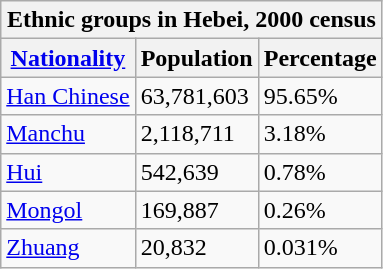<table class="wikitable">
<tr>
<th colspan="3" align="center">Ethnic groups in Hebei, 2000 census</th>
</tr>
<tr>
<th><a href='#'>Nationality</a></th>
<th>Population</th>
<th>Percentage</th>
</tr>
<tr>
<td><a href='#'>Han Chinese</a></td>
<td>63,781,603</td>
<td>95.65%</td>
</tr>
<tr>
<td><a href='#'>Manchu</a></td>
<td>2,118,711</td>
<td>3.18%</td>
</tr>
<tr>
<td><a href='#'>Hui</a></td>
<td>542,639</td>
<td>0.78%</td>
</tr>
<tr>
<td><a href='#'>Mongol</a></td>
<td>169,887</td>
<td>0.26%</td>
</tr>
<tr>
<td><a href='#'>Zhuang</a></td>
<td>20,832</td>
<td>0.031%</td>
</tr>
</table>
